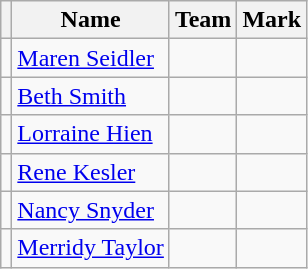<table class=wikitable>
<tr>
<th></th>
<th>Name</th>
<th>Team</th>
<th>Mark</th>
</tr>
<tr>
<td></td>
<td><a href='#'>Maren Seidler</a></td>
<td></td>
<td></td>
</tr>
<tr>
<td></td>
<td><a href='#'>Beth Smith</a></td>
<td></td>
<td></td>
</tr>
<tr>
<td></td>
<td><a href='#'>Lorraine Hien</a></td>
<td></td>
<td></td>
</tr>
<tr>
<td></td>
<td><a href='#'>Rene Kesler</a></td>
<td></td>
<td></td>
</tr>
<tr>
<td></td>
<td><a href='#'>Nancy Snyder</a></td>
<td></td>
<td></td>
</tr>
<tr>
<td></td>
<td><a href='#'>Merridy Taylor</a></td>
<td></td>
<td></td>
</tr>
</table>
